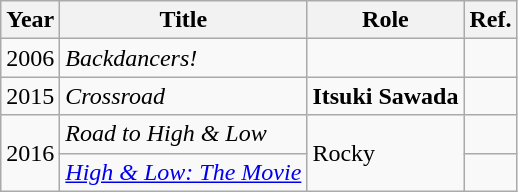<table class="wikitable">
<tr>
<th>Year</th>
<th>Title</th>
<th>Role</th>
<th>Ref.</th>
</tr>
<tr>
<td>2006</td>
<td><em>Backdancers!</em></td>
<td></td>
<td></td>
</tr>
<tr>
<td>2015</td>
<td><em>Crossroad</em></td>
<td><strong>Itsuki Sawada</strong></td>
<td></td>
</tr>
<tr>
<td rowspan="2">2016</td>
<td><em>Road to High & Low</em></td>
<td rowspan="2">Rocky</td>
<td></td>
</tr>
<tr>
<td><em><a href='#'>High & Low: The Movie</a></em></td>
<td></td>
</tr>
</table>
